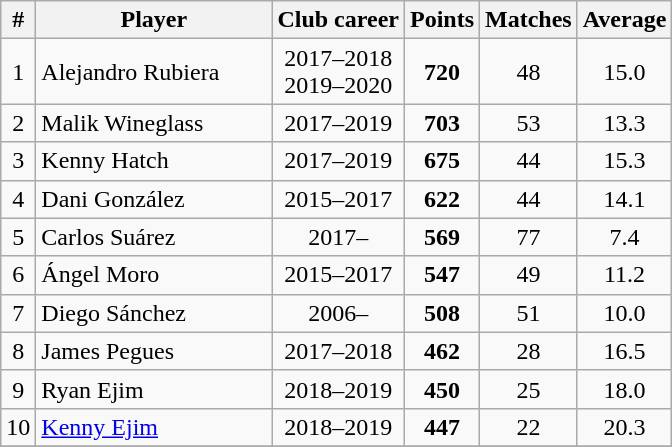<table class="wikitable sortable" style="text-align:center;">
<tr>
<th>#</th>
<th style="width:150px;">Player</th>
<th>Club career</th>
<th>Points</th>
<th>Matches</th>
<th>Average</th>
</tr>
<tr>
<td>1</td>
<td align=left> Alejandro Rubiera</td>
<td>2017–2018<br>2019–2020</td>
<td><strong>720</strong></td>
<td>48</td>
<td>15.0</td>
</tr>
<tr>
<td>2</td>
<td align=left> Malik Wineglass</td>
<td>2017–2019</td>
<td><strong>703</strong></td>
<td>53</td>
<td>13.3</td>
</tr>
<tr>
<td>3</td>
<td align=left> Kenny Hatch</td>
<td>2017–2019</td>
<td><strong>675</strong></td>
<td>44</td>
<td>15.3</td>
</tr>
<tr>
<td>4</td>
<td align=left> Dani González</td>
<td>2015–2017</td>
<td><strong>622</strong></td>
<td>44</td>
<td>14.1</td>
</tr>
<tr>
<td>5</td>
<td align=left> Carlos Suárez</td>
<td>2017–</td>
<td><strong>569</strong></td>
<td>77</td>
<td>7.4</td>
</tr>
<tr>
<td>6</td>
<td align=left> Ángel Moro</td>
<td>2015–2017</td>
<td><strong>547</strong></td>
<td>49</td>
<td>11.2</td>
</tr>
<tr>
<td>7</td>
<td align=left> Diego Sánchez</td>
<td>2006–</td>
<td><strong>508</strong></td>
<td>51</td>
<td>10.0</td>
</tr>
<tr>
<td>8</td>
<td align=left> James Pegues</td>
<td>2017–2018</td>
<td><strong>462</strong></td>
<td>28</td>
<td>16.5</td>
</tr>
<tr>
<td>9</td>
<td align=left> Ryan Ejim</td>
<td>2018–2019</td>
<td><strong>450</strong></td>
<td>25</td>
<td>18.0</td>
</tr>
<tr>
<td>10</td>
<td align=left> <a href='#'>Kenny Ejim</a></td>
<td>2018–2019</td>
<td><strong>447</strong></td>
<td>22</td>
<td>20.3</td>
</tr>
<tr>
</tr>
</table>
